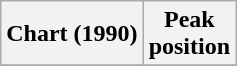<table class="wikitable plainrowheaders" style="text-align:center">
<tr>
<th>Chart (1990)</th>
<th>Peak<br>position</th>
</tr>
<tr>
</tr>
</table>
